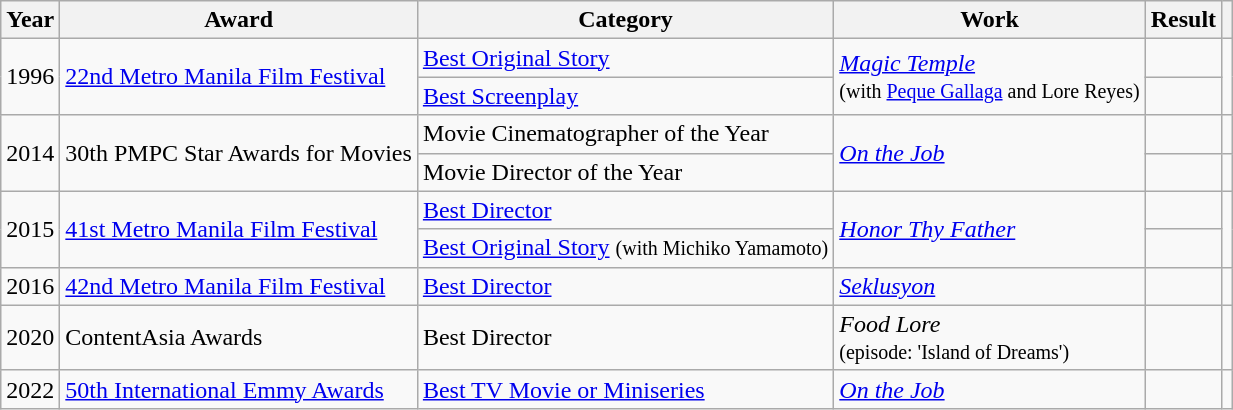<table class="wikitable">
<tr>
<th>Year</th>
<th>Award</th>
<th>Category</th>
<th>Work</th>
<th>Result</th>
<th></th>
</tr>
<tr>
<td rowspan=2>1996</td>
<td rowspan=2><a href='#'>22nd Metro Manila Film Festival</a></td>
<td><a href='#'>Best Original Story</a></td>
<td rowspan=2><em><a href='#'>Magic Temple</a></em><br><small>(with <a href='#'>Peque Gallaga</a> and Lore Reyes)</small></td>
<td></td>
<td rowspan=2></td>
</tr>
<tr>
<td><a href='#'>Best Screenplay</a></td>
<td></td>
</tr>
<tr>
<td rowspan="2">2014</td>
<td rowspan="2">30th PMPC Star Awards for Movies</td>
<td>Movie Cinematographer of the Year</td>
<td rowspan="2"><em><a href='#'>On the Job</a></em></td>
<td></td>
<td></td>
</tr>
<tr>
<td>Movie Director of the Year</td>
<td></td>
<td></td>
</tr>
<tr>
<td rowspan=2>2015</td>
<td rowspan=2><a href='#'>41st Metro Manila Film Festival</a></td>
<td><a href='#'>Best Director</a></td>
<td rowspan=2><em><a href='#'>Honor Thy Father</a></em></td>
<td></td>
<td rowspan=2></td>
</tr>
<tr>
<td><a href='#'>Best Original Story</a> <small>(with Michiko Yamamoto)</small></td>
<td></td>
</tr>
<tr>
<td rowspan="1">2016</td>
<td rowspan="1"><a href='#'>42nd Metro Manila Film Festival</a></td>
<td><a href='#'>Best Director</a></td>
<td rowspan="1"><em><a href='#'>Seklusyon</a></em></td>
<td></td>
<td></td>
</tr>
<tr>
<td>2020</td>
<td>ContentAsia Awards</td>
<td>Best Director</td>
<td><em>Food Lore</em><br><small>(episode: 'Island of Dreams')</small></td>
<td></td>
<td></td>
</tr>
<tr>
<td>2022</td>
<td><a href='#'>50th International Emmy Awards</a></td>
<td><a href='#'>Best TV Movie or Miniseries</a></td>
<td><a href='#'><em>On the Job</em></a></td>
<td></td>
<td></td>
</tr>
</table>
